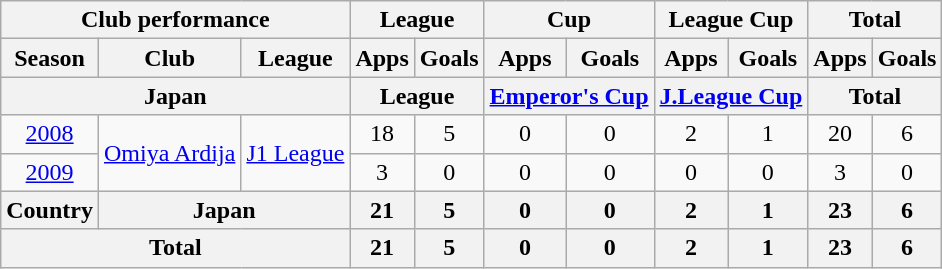<table class="wikitable" style="text-align:center;">
<tr>
<th colspan=3>Club performance</th>
<th colspan=2>League</th>
<th colspan=2>Cup</th>
<th colspan=2>League Cup</th>
<th colspan=2>Total</th>
</tr>
<tr>
<th>Season</th>
<th>Club</th>
<th>League</th>
<th>Apps</th>
<th>Goals</th>
<th>Apps</th>
<th>Goals</th>
<th>Apps</th>
<th>Goals</th>
<th>Apps</th>
<th>Goals</th>
</tr>
<tr>
<th colspan=3>Japan</th>
<th colspan=2>League</th>
<th colspan=2><a href='#'>Emperor's Cup</a></th>
<th colspan=2><a href='#'>J.League Cup</a></th>
<th colspan=2>Total</th>
</tr>
<tr>
<td><a href='#'>2008</a></td>
<td rowspan="2"><a href='#'>Omiya Ardija</a></td>
<td rowspan="2"><a href='#'>J1 League</a></td>
<td>18</td>
<td>5</td>
<td>0</td>
<td>0</td>
<td>2</td>
<td>1</td>
<td>20</td>
<td>6</td>
</tr>
<tr>
<td><a href='#'>2009</a></td>
<td>3</td>
<td>0</td>
<td>0</td>
<td>0</td>
<td>0</td>
<td>0</td>
<td>3</td>
<td>0</td>
</tr>
<tr>
<th rowspan=1>Country</th>
<th colspan=2>Japan</th>
<th>21</th>
<th>5</th>
<th>0</th>
<th>0</th>
<th>2</th>
<th>1</th>
<th>23</th>
<th>6</th>
</tr>
<tr>
<th colspan=3>Total</th>
<th>21</th>
<th>5</th>
<th>0</th>
<th>0</th>
<th>2</th>
<th>1</th>
<th>23</th>
<th>6</th>
</tr>
</table>
